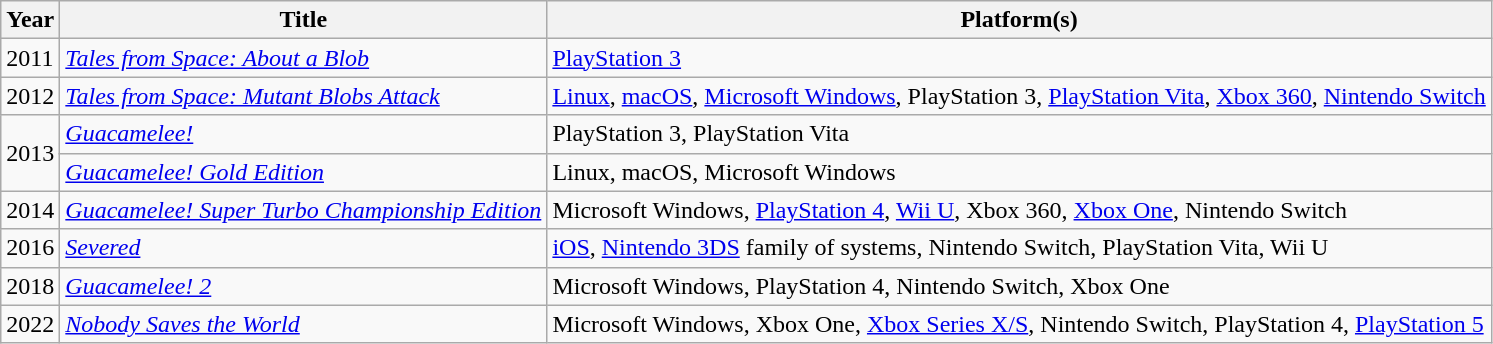<table class="wikitable sortable">
<tr>
<th scope="col">Year</th>
<th scope="col">Title</th>
<th scope="col">Platform(s)</th>
</tr>
<tr>
<td>2011</td>
<td scope="row"><em><a href='#'>Tales from Space: About a Blob</a></em></td>
<td><a href='#'>PlayStation 3</a></td>
</tr>
<tr>
<td>2012</td>
<td scope="row"><em><a href='#'>Tales from Space: Mutant Blobs Attack</a></em></td>
<td><a href='#'>Linux</a>, <a href='#'>macOS</a>, <a href='#'>Microsoft Windows</a>, PlayStation 3, <a href='#'>PlayStation Vita</a>, <a href='#'>Xbox 360</a>, <a href='#'>Nintendo Switch</a></td>
</tr>
<tr>
<td rowspan="2">2013</td>
<td scope="row"><em><a href='#'>Guacamelee!</a></em></td>
<td>PlayStation 3, PlayStation Vita</td>
</tr>
<tr>
<td scope="row"><em><a href='#'>Guacamelee! Gold Edition</a></em></td>
<td>Linux, macOS, Microsoft Windows</td>
</tr>
<tr>
<td>2014</td>
<td scope="row"><em><a href='#'>Guacamelee! Super Turbo Championship Edition</a></em></td>
<td>Microsoft Windows, <a href='#'>PlayStation 4</a>, <a href='#'>Wii U</a>, Xbox 360, <a href='#'>Xbox One</a>, Nintendo Switch</td>
</tr>
<tr>
<td>2016</td>
<td scope="row"><em><a href='#'>Severed</a></em></td>
<td><a href='#'>iOS</a>, <a href='#'>Nintendo 3DS</a> family of systems, Nintendo Switch, PlayStation Vita, Wii U</td>
</tr>
<tr>
<td>2018</td>
<td scope="row"><em><a href='#'>Guacamelee! 2</a></em></td>
<td>Microsoft Windows, PlayStation 4, Nintendo Switch, Xbox One</td>
</tr>
<tr>
<td>2022</td>
<td scope="row"><em><a href='#'>Nobody Saves the World</a></em></td>
<td>Microsoft Windows, Xbox One, <a href='#'>Xbox Series X/S</a>, Nintendo Switch, PlayStation 4, <a href='#'>PlayStation 5</a></td>
</tr>
</table>
